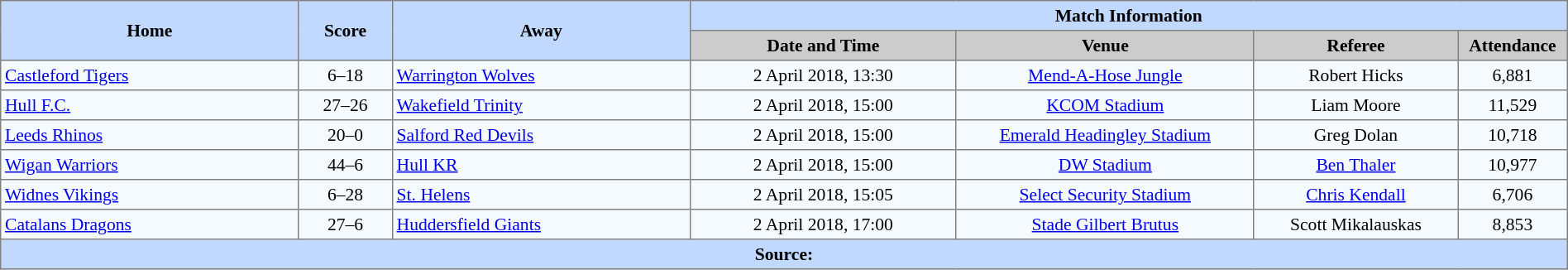<table border=1 style="border-collapse:collapse; font-size:90%; text-align:center;" cellpadding=3 cellspacing=0 width=100%>
<tr bgcolor=#C1D8FF>
<th rowspan=2 width=19%>Home</th>
<th rowspan=2 width=6%>Score</th>
<th rowspan=2 width=19%>Away</th>
<th colspan=4>Match Information</th>
</tr>
<tr bgcolor=#CCCCCC>
<th width=17%>Date and Time</th>
<th width=19%>Venue</th>
<th width=13%>Referee</th>
<th width=7%>Attendance</th>
</tr>
<tr bgcolor=#F5FAFF>
<td align=left> <a href='#'>Castleford Tigers</a></td>
<td>6–18</td>
<td align=left> <a href='#'>Warrington Wolves</a></td>
<td>2 April 2018, 13:30</td>
<td><a href='#'>Mend-A-Hose Jungle</a></td>
<td>Robert Hicks</td>
<td>6,881</td>
</tr>
<tr bgcolor=#F5FAFF>
<td align=left> <a href='#'>Hull F.C.</a></td>
<td>27–26</td>
<td align=left> <a href='#'>Wakefield Trinity</a></td>
<td>2 April 2018, 15:00</td>
<td><a href='#'>KCOM Stadium</a></td>
<td>Liam Moore</td>
<td>11,529</td>
</tr>
<tr bgcolor=#F5FAFF>
<td align=left> <a href='#'>Leeds Rhinos</a></td>
<td>20–0</td>
<td align=left> <a href='#'>Salford Red Devils</a></td>
<td>2 April 2018, 15:00</td>
<td><a href='#'>Emerald Headingley Stadium</a></td>
<td>Greg Dolan</td>
<td>10,718</td>
</tr>
<tr bgcolor=#F5FAFF>
<td align=left> <a href='#'>Wigan Warriors</a></td>
<td>44–6</td>
<td align=left> <a href='#'>Hull KR</a></td>
<td>2 April 2018, 15:00</td>
<td><a href='#'>DW Stadium</a></td>
<td><a href='#'>Ben Thaler</a></td>
<td>10,977</td>
</tr>
<tr bgcolor=#F5FAFF>
<td align=left> <a href='#'>Widnes Vikings</a></td>
<td>6–28</td>
<td align=left> <a href='#'>St. Helens</a></td>
<td>2 April 2018, 15:05</td>
<td><a href='#'>Select Security Stadium</a></td>
<td><a href='#'>Chris Kendall</a></td>
<td>6,706</td>
</tr>
<tr bgcolor=#F5FAFF>
<td align=left> <a href='#'>Catalans Dragons</a></td>
<td>27–6</td>
<td align=left> <a href='#'>Huddersfield Giants</a></td>
<td>2 April 2018, 17:00</td>
<td><a href='#'>Stade Gilbert Brutus</a></td>
<td>Scott Mikalauskas</td>
<td>8,853</td>
</tr>
<tr style="background:#c1d8ff;">
<th colspan=7>Source:</th>
</tr>
</table>
